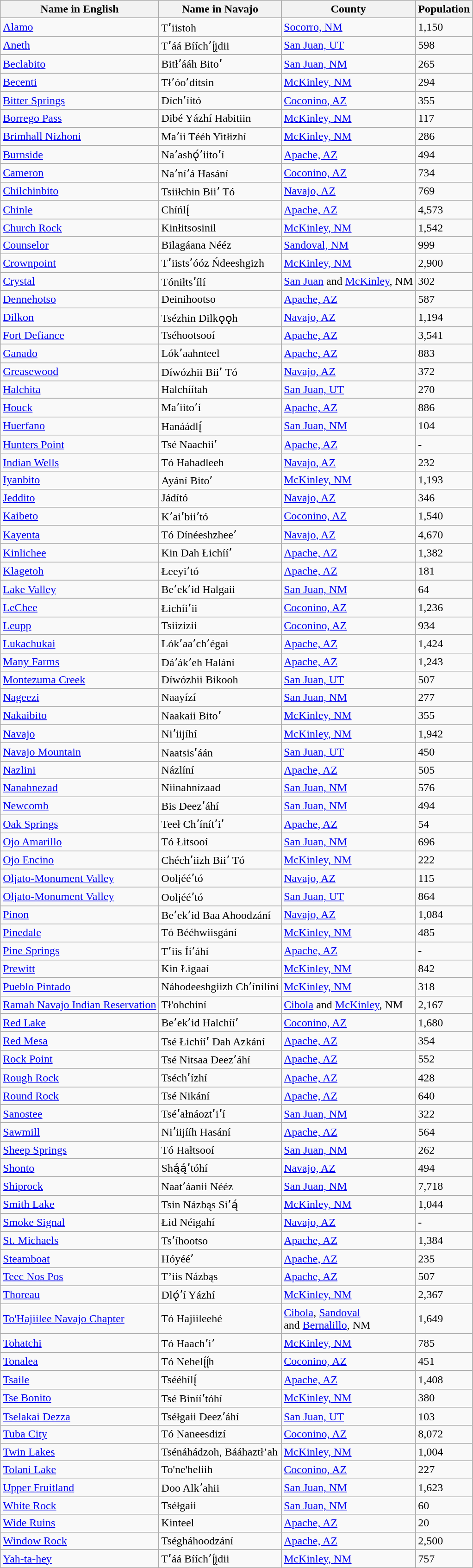<table class="wikitable sortable">
<tr>
<th rowspan="2">Name in English</th>
<th rowspan="2">Name in Navajo</th>
<th rowspan="2">County</th>
<th rowspan="2">Population</th>
</tr>
<tr>
</tr>
<tr>
<td><a href='#'>Alamo</a></td>
<td>Tʼiistoh</td>
<td><a href='#'>Socorro, NM</a></td>
<td>1,150</td>
</tr>
<tr>
<td><a href='#'>Aneth</a></td>
<td>Tʼáá Bííchʼį́įdii</td>
<td><a href='#'>San Juan, UT</a></td>
<td>598</td>
</tr>
<tr>
<td><a href='#'>Beclabito</a></td>
<td>Bitłʼááh Bitoʼ</td>
<td><a href='#'>San Juan, NM</a></td>
<td>265</td>
</tr>
<tr>
<td><a href='#'>Becenti</a></td>
<td>Tłʼóoʼditsin</td>
<td><a href='#'>McKinley, NM</a></td>
<td>294</td>
</tr>
<tr>
<td><a href='#'>Bitter Springs</a></td>
<td>Díchʼíító</td>
<td><a href='#'>Coconino, AZ</a></td>
<td>355</td>
</tr>
<tr>
<td><a href='#'>Borrego Pass</a></td>
<td>Dibé Yázhí Habitiin</td>
<td><a href='#'>McKinley, NM</a></td>
<td>117</td>
</tr>
<tr>
<td><a href='#'>Brimhall Nizhoni</a></td>
<td>Maʼii Tééh Yitłizhí</td>
<td><a href='#'>McKinley, NM</a></td>
<td>286</td>
</tr>
<tr>
<td><a href='#'>Burnside</a></td>
<td>Naʼashǫ́ʼiitoʼí</td>
<td><a href='#'>Apache, AZ</a></td>
<td>494</td>
</tr>
<tr>
<td><a href='#'>Cameron</a></td>
<td>Naʼníʼá Hasání</td>
<td><a href='#'>Coconino, AZ</a></td>
<td>734</td>
</tr>
<tr>
<td><a href='#'>Chilchinbito</a></td>
<td>Tsiiłchin Biiʼ Tó</td>
<td><a href='#'>Navajo, AZ</a></td>
<td>769</td>
</tr>
<tr>
<td><a href='#'>Chinle</a></td>
<td>Chíńlį́</td>
<td><a href='#'>Apache, AZ</a></td>
<td>4,573</td>
</tr>
<tr>
<td><a href='#'>Church Rock</a></td>
<td>Kinłitsosinil</td>
<td><a href='#'>McKinley, NM</a></td>
<td>1,542</td>
</tr>
<tr>
<td><a href='#'>Counselor</a></td>
<td>Bilagáana Nééz</td>
<td><a href='#'>Sandoval, NM</a></td>
<td>999</td>
</tr>
<tr>
<td><a href='#'>Crownpoint</a></td>
<td>Tʼiistsʼóóz Ńdeeshgizh</td>
<td><a href='#'>McKinley, NM</a></td>
<td>2,900</td>
</tr>
<tr>
<td><a href='#'>Crystal</a></td>
<td>Tóniłtsʼílí</td>
<td><a href='#'>San Juan</a> and <a href='#'>McKinley</a>, NM</td>
<td>302</td>
</tr>
<tr>
<td><a href='#'>Dennehotso</a></td>
<td>Deinihootso</td>
<td><a href='#'>Apache, AZ</a></td>
<td>587</td>
</tr>
<tr>
<td><a href='#'>Dilkon</a></td>
<td>Tsézhin Dilkǫǫh</td>
<td><a href='#'>Navajo, AZ</a></td>
<td>1,194</td>
</tr>
<tr>
<td><a href='#'>Fort Defiance</a></td>
<td>Tséhootsooí</td>
<td><a href='#'>Apache, AZ</a></td>
<td>3,541</td>
</tr>
<tr>
<td><a href='#'>Ganado</a></td>
<td>Lókʼaahnteel</td>
<td><a href='#'>Apache, AZ</a></td>
<td>883</td>
</tr>
<tr>
<td><a href='#'>Greasewood</a></td>
<td>Díwózhii Biiʼ Tó</td>
<td><a href='#'>Navajo, AZ</a></td>
<td>372</td>
</tr>
<tr>
<td><a href='#'>Halchita</a></td>
<td>Halchíítah</td>
<td><a href='#'>San Juan, UT</a></td>
<td>270</td>
</tr>
<tr>
<td><a href='#'>Houck</a></td>
<td>Maʼiitoʼí</td>
<td><a href='#'>Apache, AZ</a></td>
<td>886</td>
</tr>
<tr>
<td><a href='#'>Huerfano</a></td>
<td>Hanáádlį́</td>
<td><a href='#'>San Juan, NM</a></td>
<td>104</td>
</tr>
<tr>
<td><a href='#'>Hunters Point</a></td>
<td>Tsé Naachiiʼ</td>
<td><a href='#'>Apache, AZ</a></td>
<td>-</td>
</tr>
<tr>
<td><a href='#'>Indian Wells</a></td>
<td>Tó Hahadleeh</td>
<td><a href='#'>Navajo, AZ</a></td>
<td>232</td>
</tr>
<tr>
<td><a href='#'>Iyanbito</a></td>
<td>Ayání Bitoʼ</td>
<td><a href='#'>McKinley, NM</a></td>
<td>1,193</td>
</tr>
<tr>
<td><a href='#'>Jeddito</a></td>
<td>Jádító</td>
<td><a href='#'>Navajo, AZ</a></td>
<td>346</td>
</tr>
<tr>
<td><a href='#'>Kaibeto</a></td>
<td>Kʼaiʼbiiʼtó</td>
<td><a href='#'>Coconino, AZ</a></td>
<td>1,540</td>
</tr>
<tr>
<td><a href='#'>Kayenta</a></td>
<td>Tó Dínéeshzheeʼ</td>
<td><a href='#'>Navajo, AZ</a></td>
<td>4,670</td>
</tr>
<tr>
<td><a href='#'>Kinlichee</a></td>
<td>Kin Dah Łichííʼ</td>
<td><a href='#'>Apache, AZ</a></td>
<td>1,382</td>
</tr>
<tr>
<td><a href='#'>Klagetoh</a></td>
<td>Łeeyiʼtó</td>
<td><a href='#'>Apache, AZ</a></td>
<td>181</td>
</tr>
<tr>
<td><a href='#'>Lake Valley</a></td>
<td>Beʼekʼid Halgaii</td>
<td><a href='#'>San Juan, NM</a></td>
<td>64</td>
</tr>
<tr>
<td><a href='#'>LeChee</a></td>
<td>Łichíiʼii</td>
<td><a href='#'>Coconino, AZ</a></td>
<td>1,236</td>
</tr>
<tr>
<td><a href='#'>Leupp</a></td>
<td>Tsiizizii</td>
<td><a href='#'>Coconino, AZ</a></td>
<td>934</td>
</tr>
<tr>
<td><a href='#'>Lukachukai</a></td>
<td>Lókʼaaʼchʼégai</td>
<td><a href='#'>Apache, AZ</a></td>
<td>1,424</td>
</tr>
<tr>
<td><a href='#'>Many Farms</a></td>
<td>Dáʼákʼeh Halání</td>
<td><a href='#'>Apache, AZ</a></td>
<td>1,243</td>
</tr>
<tr>
<td><a href='#'>Montezuma Creek</a></td>
<td>Díwózhii Bikooh</td>
<td><a href='#'>San Juan, UT</a></td>
<td>507</td>
</tr>
<tr>
<td><a href='#'>Nageezi</a></td>
<td>Naayízí</td>
<td><a href='#'>San Juan, NM</a></td>
<td>277</td>
</tr>
<tr>
<td><a href='#'>Nakaibito</a></td>
<td>Naakaii Bitoʼ</td>
<td><a href='#'>McKinley, NM</a></td>
<td>355</td>
</tr>
<tr>
<td><a href='#'>Navajo</a></td>
<td>Niʼiijíhí</td>
<td><a href='#'>McKinley, NM</a></td>
<td>1,942</td>
</tr>
<tr>
<td><a href='#'>Navajo Mountain</a></td>
<td>Naatsisʼáán</td>
<td><a href='#'>San Juan, UT</a></td>
<td>450</td>
</tr>
<tr>
<td><a href='#'>Nazlini</a></td>
<td>Názlíní</td>
<td><a href='#'>Apache, AZ</a></td>
<td>505</td>
</tr>
<tr>
<td><a href='#'>Nanahnezad</a></td>
<td>Niinahnízaad</td>
<td><a href='#'>San Juan, NM</a></td>
<td>576</td>
</tr>
<tr>
<td><a href='#'>Newcomb</a></td>
<td>Bis Deezʼáhí</td>
<td><a href='#'>San Juan, NM</a></td>
<td>494</td>
</tr>
<tr>
<td><a href='#'>Oak Springs</a></td>
<td>Teeł Chʼínítʼiʼ</td>
<td><a href='#'>Apache, AZ</a></td>
<td>54</td>
</tr>
<tr>
<td><a href='#'>Ojo Amarillo</a></td>
<td>Tó Łitsooí</td>
<td><a href='#'>San Juan, NM</a></td>
<td>696</td>
</tr>
<tr>
<td><a href='#'>Ojo Encino</a></td>
<td>Chéchʼiizh Biiʼ Tó</td>
<td><a href='#'>McKinley, NM</a></td>
<td>222</td>
</tr>
<tr>
<td><a href='#'>Oljato-Monument Valley</a></td>
<td>Ooljééʼtó</td>
<td><a href='#'>Navajo, AZ</a></td>
<td>115</td>
</tr>
<tr>
<td><a href='#'>Oljato-Monument Valley</a></td>
<td>Ooljééʼtó</td>
<td><a href='#'>San Juan, UT</a></td>
<td>864</td>
</tr>
<tr>
<td><a href='#'>Pinon</a></td>
<td>Beʼekʼid Baa Ahoodzání</td>
<td><a href='#'>Navajo, AZ</a></td>
<td>1,084</td>
</tr>
<tr>
<td><a href='#'>Pinedale</a></td>
<td>Tό Bééhwiisgání</td>
<td><a href='#'>McKinley, NM</a></td>
<td>485</td>
</tr>
<tr>
<td><a href='#'>Pine Springs</a></td>
<td>Tʼiis Ííʼáhí</td>
<td><a href='#'>Apache, AZ</a></td>
<td>-</td>
</tr>
<tr>
<td><a href='#'>Prewitt</a></td>
<td>Kin Łigaaí</td>
<td><a href='#'>McKinley, NM</a></td>
<td>842</td>
</tr>
<tr>
<td><a href='#'>Pueblo Pintado</a></td>
<td>Náhodeeshgiizh Chʼínílíní</td>
<td><a href='#'>McKinley, NM</a></td>
<td>318</td>
</tr>
<tr>
<td><a href='#'>Ramah Navajo Indian Reservation</a></td>
<td>Tł'ohchiní</td>
<td><a href='#'>Cibola</a> and <a href='#'>McKinley</a>, NM</td>
<td>2,167</td>
</tr>
<tr>
<td><a href='#'>Red Lake</a></td>
<td>Beʼekʼid Halchííʼ</td>
<td><a href='#'>Coconino, AZ</a></td>
<td>1,680</td>
</tr>
<tr>
<td><a href='#'>Red Mesa</a></td>
<td>Tsé Łichííʼ Dah Azkání</td>
<td><a href='#'>Apache, AZ</a></td>
<td>354</td>
</tr>
<tr>
<td><a href='#'>Rock Point</a></td>
<td>Tsé Nitsaa Deezʼáhí</td>
<td><a href='#'>Apache, AZ</a></td>
<td>552</td>
</tr>
<tr>
<td><a href='#'>Rough Rock</a></td>
<td>Tséchʼízhí</td>
<td><a href='#'>Apache, AZ</a></td>
<td>428</td>
</tr>
<tr>
<td><a href='#'>Round Rock</a></td>
<td>Tsé Nikání</td>
<td><a href='#'>Apache, AZ</a></td>
<td>640</td>
</tr>
<tr>
<td><a href='#'>Sanostee</a></td>
<td>Tséʼałnáoztʼiʼí</td>
<td><a href='#'>San Juan, NM</a></td>
<td>322</td>
</tr>
<tr>
<td><a href='#'>Sawmill</a></td>
<td>Niʼiijííh Hasání</td>
<td><a href='#'>Apache, AZ</a></td>
<td>564</td>
</tr>
<tr>
<td><a href='#'>Sheep Springs</a></td>
<td>Tó Hałtsooí</td>
<td><a href='#'>San Juan, NM</a></td>
<td>262</td>
</tr>
<tr>
<td><a href='#'>Shonto</a></td>
<td>Shą́ą́ʼtóhí</td>
<td><a href='#'>Navajo, AZ</a></td>
<td>494</td>
</tr>
<tr>
<td><a href='#'>Shiprock</a></td>
<td>Naatʼáanii Nééz</td>
<td><a href='#'>San Juan, NM</a></td>
<td>7,718</td>
</tr>
<tr>
<td><a href='#'>Smith Lake</a></td>
<td>Tsin Názbąs Siʼą́</td>
<td><a href='#'>McKinley, NM</a></td>
<td>1,044</td>
</tr>
<tr>
<td><a href='#'>Smoke Signal</a></td>
<td>Łid Néigahí</td>
<td><a href='#'>Navajo, AZ</a></td>
<td>-</td>
</tr>
<tr>
<td><a href='#'>St. Michaels</a></td>
<td>Tsʼíhootso</td>
<td><a href='#'>Apache, AZ</a></td>
<td>1,384</td>
</tr>
<tr>
<td><a href='#'>Steamboat</a></td>
<td>Hóyééʼ</td>
<td><a href='#'>Apache, AZ</a></td>
<td>235</td>
</tr>
<tr>
<td><a href='#'>Teec Nos Pos</a></td>
<td>T’iis Názbąs</td>
<td><a href='#'>Apache, AZ</a></td>
<td>507</td>
</tr>
<tr>
<td><a href='#'>Thoreau</a></td>
<td>Dlǫ́ʼí Yázhí</td>
<td><a href='#'>McKinley, NM</a></td>
<td>2,367</td>
</tr>
<tr>
<td><a href='#'>To'Hajiilee Navajo Chapter</a></td>
<td>Tó Hajiileehé</td>
<td><a href='#'>Cibola</a>, <a href='#'>Sandoval</a><br>and <a href='#'>Bernalillo</a>, NM</td>
<td>1,649</td>
</tr>
<tr>
<td><a href='#'>Tohatchi</a></td>
<td>Tó Haachʼiʼ</td>
<td><a href='#'>McKinley, NM</a></td>
<td>785</td>
</tr>
<tr>
<td><a href='#'>Tonalea</a></td>
<td>Tó Nehelį́į́h</td>
<td><a href='#'>Coconino, AZ</a></td>
<td>451</td>
</tr>
<tr>
<td><a href='#'>Tsaile</a></td>
<td>Tsééhílį́</td>
<td><a href='#'>Apache, AZ</a></td>
<td>1,408</td>
</tr>
<tr>
<td><a href='#'>Tse Bonito</a></td>
<td>Tsé Binííʼtóhí</td>
<td><a href='#'>McKinley, NM</a></td>
<td>380</td>
</tr>
<tr>
<td><a href='#'>Tselakai Dezza</a></td>
<td>Tséłgaii Deezʼáhí</td>
<td><a href='#'>San Juan, UT</a></td>
<td>103</td>
</tr>
<tr>
<td><a href='#'>Tuba City</a></td>
<td>Tó Naneesdizí</td>
<td><a href='#'>Coconino, AZ</a></td>
<td>8,072</td>
</tr>
<tr>
<td><a href='#'>Twin Lakes</a></td>
<td>Tsénáhádzoh, Bááhaztł’ah</td>
<td><a href='#'>McKinley, NM</a></td>
<td>1,004</td>
</tr>
<tr>
<td><a href='#'>Tolani Lake</a></td>
<td>To'ne'heliih</td>
<td><a href='#'>Coconino, AZ</a></td>
<td>227</td>
</tr>
<tr>
<td><a href='#'>Upper Fruitland</a></td>
<td>Doo Alkʼahii</td>
<td><a href='#'>San Juan, NM</a></td>
<td>1,623</td>
</tr>
<tr>
<td><a href='#'>White Rock</a></td>
<td>Tséłgaii</td>
<td><a href='#'>San Juan, NM</a></td>
<td>60</td>
</tr>
<tr>
<td><a href='#'>Wide Ruins</a></td>
<td>Kinteel</td>
<td><a href='#'>Apache, AZ</a></td>
<td>20</td>
</tr>
<tr>
<td><a href='#'>Window Rock</a></td>
<td>Tségháhoodzání</td>
<td><a href='#'>Apache, AZ</a></td>
<td>2,500</td>
</tr>
<tr>
<td><a href='#'>Yah-ta-hey</a></td>
<td>Tʼáá Bííchʼį́įdii</td>
<td><a href='#'>McKinley, NM</a></td>
<td>757</td>
</tr>
</table>
